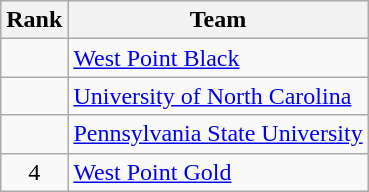<table class="wikitable">
<tr>
<th>Rank</th>
<th>Team</th>
</tr>
<tr>
<td align=center></td>
<td align="left"><a href='#'>West Point Black</a></td>
</tr>
<tr>
<td align=center></td>
<td align="left"><a href='#'>University of North Carolina</a></td>
</tr>
<tr>
<td align=center></td>
<td align="left"><a href='#'>Pennsylvania State University</a></td>
</tr>
<tr>
<td align=center>4</td>
<td align="left"><a href='#'>West Point Gold</a></td>
</tr>
</table>
